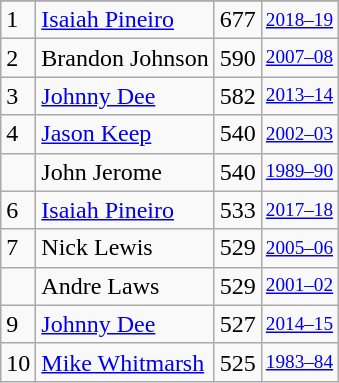<table class="wikitable">
<tr>
</tr>
<tr>
<td>1</td>
<td><a href='#'>Isaiah Pineiro</a></td>
<td>677</td>
<td style="font-size:80%;"><a href='#'>2018–19</a></td>
</tr>
<tr>
<td>2</td>
<td>Brandon Johnson</td>
<td>590</td>
<td style="font-size:80%;"><a href='#'>2007–08</a></td>
</tr>
<tr>
<td>3</td>
<td><a href='#'>Johnny Dee</a></td>
<td>582</td>
<td style="font-size:80%;"><a href='#'>2013–14</a></td>
</tr>
<tr>
<td>4</td>
<td><a href='#'>Jason Keep</a></td>
<td>540</td>
<td style="font-size:80%;"><a href='#'>2002–03</a></td>
</tr>
<tr>
<td></td>
<td>John Jerome</td>
<td>540</td>
<td style="font-size:80%;"><a href='#'>1989–90</a></td>
</tr>
<tr>
<td>6</td>
<td><a href='#'>Isaiah Pineiro</a></td>
<td>533</td>
<td style="font-size:80%;"><a href='#'>2017–18</a></td>
</tr>
<tr>
<td>7</td>
<td>Nick Lewis</td>
<td>529</td>
<td style="font-size:80%;"><a href='#'>2005–06</a></td>
</tr>
<tr>
<td></td>
<td>Andre Laws</td>
<td>529</td>
<td style="font-size:80%;"><a href='#'>2001–02</a></td>
</tr>
<tr>
<td>9</td>
<td><a href='#'>Johnny Dee</a></td>
<td>527</td>
<td style="font-size:80%;"><a href='#'>2014–15</a></td>
</tr>
<tr>
<td>10</td>
<td><a href='#'>Mike Whitmarsh</a></td>
<td>525</td>
<td style="font-size:80%;"><a href='#'>1983–84</a></td>
</tr>
</table>
